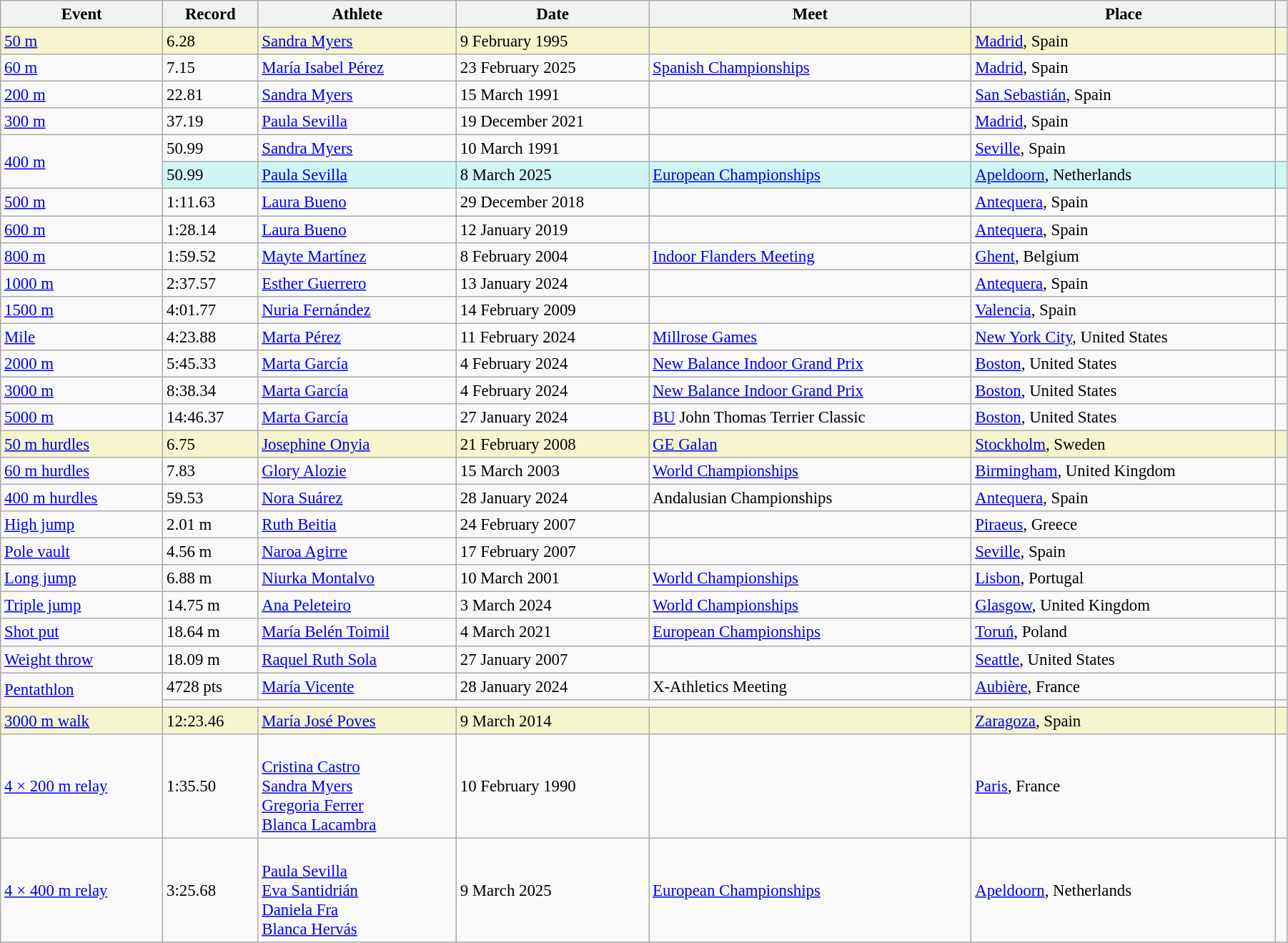<table class="wikitable" style="font-size:95%; width: 95%;">
<tr>
<th>Event</th>
<th>Record</th>
<th>Athlete</th>
<th>Date</th>
<th>Meet</th>
<th>Place</th>
<th></th>
</tr>
<tr style="background:#f6F5CE;">
<td><a href='#'>50 m</a></td>
<td>6.28</td>
<td><a href='#'>Sandra Myers</a></td>
<td>9 February 1995</td>
<td></td>
<td><a href='#'>Madrid</a>, Spain</td>
<td></td>
</tr>
<tr>
<td><a href='#'>60 m</a></td>
<td>7.15</td>
<td><a href='#'>María Isabel Pérez</a></td>
<td>23 February 2025</td>
<td><a href='#'>Spanish Championships</a></td>
<td><a href='#'>Madrid</a>, Spain</td>
<td></td>
</tr>
<tr>
<td><a href='#'>200 m</a></td>
<td>22.81</td>
<td><a href='#'>Sandra Myers</a></td>
<td>15 March 1991</td>
<td></td>
<td><a href='#'>San Sebastián</a>, Spain</td>
<td></td>
</tr>
<tr>
<td><a href='#'>300 m</a></td>
<td>37.19</td>
<td><a href='#'>Paula Sevilla</a></td>
<td>19 December 2021</td>
<td></td>
<td><a href='#'>Madrid</a>, Spain</td>
<td></td>
</tr>
<tr>
<td rowspan=2><a href='#'>400 m</a></td>
<td>50.99</td>
<td><a href='#'>Sandra Myers</a></td>
<td>10 March 1991</td>
<td></td>
<td><a href='#'>Seville</a>, Spain</td>
<td></td>
</tr>
<tr bgcolor=#CEF6F5>
<td>50.99</td>
<td><a href='#'>Paula Sevilla</a></td>
<td>8 March 2025</td>
<td><a href='#'>European Championships</a></td>
<td><a href='#'>Apeldoorn</a>, Netherlands</td>
<td></td>
</tr>
<tr>
<td><a href='#'>500 m</a></td>
<td>1:11.63</td>
<td><a href='#'>Laura Bueno</a></td>
<td>29 December 2018</td>
<td></td>
<td><a href='#'>Antequera</a>, Spain</td>
<td></td>
</tr>
<tr>
<td><a href='#'>600 m</a></td>
<td>1:28.14</td>
<td><a href='#'>Laura Bueno</a></td>
<td>12 January 2019</td>
<td></td>
<td><a href='#'>Antequera</a>, Spain</td>
<td></td>
</tr>
<tr>
<td><a href='#'>800 m</a></td>
<td>1:59.52</td>
<td><a href='#'>Mayte Martínez</a></td>
<td>8 February 2004</td>
<td><a href='#'>Indoor Flanders Meeting</a></td>
<td><a href='#'>Ghent</a>, Belgium</td>
<td></td>
</tr>
<tr>
<td><a href='#'>1000 m</a></td>
<td>2:37.57</td>
<td><a href='#'>Esther Guerrero</a></td>
<td>13 January 2024</td>
<td></td>
<td><a href='#'>Antequera</a>, Spain</td>
<td></td>
</tr>
<tr>
<td><a href='#'>1500 m</a></td>
<td>4:01.77</td>
<td><a href='#'>Nuria Fernández</a></td>
<td>14 February 2009</td>
<td></td>
<td><a href='#'>Valencia</a>, Spain</td>
<td></td>
</tr>
<tr>
<td><a href='#'>Mile</a></td>
<td>4:23.88</td>
<td><a href='#'>Marta Pérez</a></td>
<td>11 February 2024</td>
<td><a href='#'>Millrose Games</a></td>
<td><a href='#'>New York City</a>, United States</td>
<td></td>
</tr>
<tr>
<td><a href='#'>2000 m</a></td>
<td>5:45.33</td>
<td><a href='#'>Marta García</a></td>
<td>4 February 2024</td>
<td><a href='#'>New Balance Indoor Grand Prix</a></td>
<td><a href='#'>Boston</a>, United States</td>
<td></td>
</tr>
<tr>
<td><a href='#'>3000 m</a></td>
<td>8:38.34</td>
<td><a href='#'>Marta García</a></td>
<td>4 February 2024</td>
<td><a href='#'>New Balance Indoor Grand Prix</a></td>
<td><a href='#'>Boston</a>, United States</td>
<td></td>
</tr>
<tr>
<td><a href='#'>5000 m</a></td>
<td>14:46.37</td>
<td><a href='#'>Marta García</a></td>
<td>27 January 2024</td>
<td><a href='#'>BU</a> John Thomas Terrier Classic</td>
<td><a href='#'>Boston</a>, United States</td>
<td></td>
</tr>
<tr style="background:#f6F5CE;">
<td><a href='#'>50 m hurdles</a></td>
<td>6.75</td>
<td><a href='#'>Josephine Onyia</a></td>
<td>21 February 2008</td>
<td><a href='#'>GE Galan</a></td>
<td><a href='#'>Stockholm</a>, Sweden</td>
<td></td>
</tr>
<tr>
<td><a href='#'>60 m hurdles</a></td>
<td>7.83</td>
<td><a href='#'>Glory Alozie</a></td>
<td>15 March 2003</td>
<td><a href='#'>World Championships</a></td>
<td><a href='#'>Birmingham</a>, United Kingdom</td>
<td></td>
</tr>
<tr>
<td><a href='#'>400 m hurdles</a></td>
<td>59.53</td>
<td><a href='#'>Nora Suárez</a></td>
<td>28 January 2024</td>
<td>Andalusian Championships</td>
<td><a href='#'>Antequera</a>, Spain</td>
<td></td>
</tr>
<tr>
<td><a href='#'>High jump</a></td>
<td>2.01 m</td>
<td><a href='#'>Ruth Beitia</a></td>
<td>24 February 2007</td>
<td></td>
<td><a href='#'>Piraeus</a>, Greece</td>
<td></td>
</tr>
<tr>
<td><a href='#'>Pole vault</a></td>
<td>4.56 m</td>
<td><a href='#'>Naroa Agirre</a></td>
<td>17 February 2007</td>
<td></td>
<td><a href='#'>Seville</a>, Spain</td>
<td></td>
</tr>
<tr>
<td><a href='#'>Long jump</a></td>
<td>6.88 m</td>
<td><a href='#'>Niurka Montalvo</a></td>
<td>10 March 2001</td>
<td><a href='#'>World Championships</a></td>
<td><a href='#'>Lisbon</a>, Portugal</td>
<td></td>
</tr>
<tr>
<td><a href='#'>Triple jump</a></td>
<td>14.75 m</td>
<td><a href='#'>Ana Peleteiro</a></td>
<td>3 March 2024</td>
<td><a href='#'>World Championships</a></td>
<td><a href='#'>Glasgow</a>, United Kingdom</td>
<td></td>
</tr>
<tr>
<td><a href='#'>Shot put</a></td>
<td>18.64 m</td>
<td><a href='#'>María Belén Toimil</a></td>
<td>4 March 2021</td>
<td><a href='#'>European Championships</a></td>
<td><a href='#'>Toruń</a>, Poland</td>
<td></td>
</tr>
<tr>
<td><a href='#'>Weight throw</a></td>
<td>18.09 m</td>
<td><a href='#'>Raquel Ruth Sola</a></td>
<td>27 January 2007</td>
<td></td>
<td><a href='#'>Seattle</a>, United States</td>
<td></td>
</tr>
<tr>
<td rowspan=2><a href='#'>Pentathlon</a></td>
<td>4728 pts</td>
<td><a href='#'>María Vicente</a></td>
<td>28 January 2024</td>
<td>X-Athletics Meeting</td>
<td><a href='#'>Aubière</a>, France</td>
<td></td>
</tr>
<tr>
<td colspan=5></td>
<td></td>
</tr>
<tr style="background:#f6F5CE;">
<td><a href='#'>3000 m walk</a></td>
<td>12:23.46</td>
<td><a href='#'>María José Poves</a></td>
<td>9 March 2014</td>
<td></td>
<td><a href='#'>Zaragoza</a>, Spain</td>
<td></td>
</tr>
<tr>
<td><a href='#'>4 × 200 m relay</a></td>
<td>1:35.50</td>
<td><br><a href='#'>Cristina Castro</a><br><a href='#'>Sandra Myers</a><br><a href='#'>Gregoria Ferrer</a><br><a href='#'>Blanca Lacambra</a></td>
<td>10 February 1990</td>
<td></td>
<td><a href='#'>Paris</a>, France</td>
<td></td>
</tr>
<tr>
<td><a href='#'>4 × 400 m relay</a></td>
<td>3:25.68</td>
<td><br><a href='#'>Paula Sevilla</a><br><a href='#'>Eva Santidrián</a><br><a href='#'>Daniela Fra</a><br><a href='#'>Blanca Hervás</a></td>
<td>9 March 2025</td>
<td><a href='#'>European Championships</a></td>
<td><a href='#'>Apeldoorn</a>, Netherlands</td>
<td></td>
</tr>
</table>
